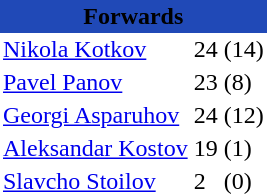<table class="toccolours" border="0" cellpadding="2" cellspacing="0" align="left" style="margin:0.5em;">
<tr>
<th colspan="4" align="center" bgcolor="#2049B7"><span>Forwards</span></th>
</tr>
<tr>
<td> <a href='#'>Nikola Kotkov</a></td>
<td>24</td>
<td>(14)</td>
</tr>
<tr>
<td> <a href='#'>Pavel Panov</a></td>
<td>23</td>
<td>(8)</td>
</tr>
<tr>
<td> <a href='#'>Georgi Asparuhov</a></td>
<td>24</td>
<td>(12)</td>
</tr>
<tr>
<td> <a href='#'>Aleksandar Kostov</a></td>
<td>19</td>
<td>(1)</td>
</tr>
<tr>
<td> <a href='#'>Slavcho Stoilov</a></td>
<td>2</td>
<td>(0)</td>
</tr>
<tr>
</tr>
</table>
